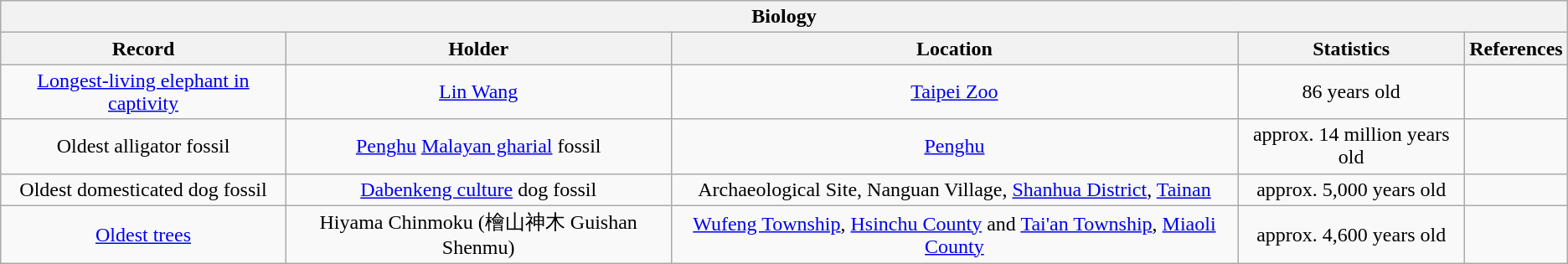<table class="wikitable" style="text-align:center">
<tr>
<th colspan="5">Biology</th>
</tr>
<tr>
<th>Record</th>
<th>Holder</th>
<th>Location</th>
<th>Statistics</th>
<th>References</th>
</tr>
<tr>
<td><a href='#'>Longest-living elephant in captivity</a></td>
<td><a href='#'>Lin Wang</a></td>
<td><a href='#'>Taipei Zoo</a></td>
<td>86 years old</td>
<td></td>
</tr>
<tr>
<td>Oldest alligator fossil</td>
<td><a href='#'>Penghu</a> <a href='#'>Malayan gharial</a> fossil</td>
<td><a href='#'>Penghu</a></td>
<td>approx. 14 million years old</td>
<td></td>
</tr>
<tr>
<td>Oldest domesticated dog fossil</td>
<td><a href='#'>Dabenkeng culture</a> dog fossil</td>
<td>Archaeological Site, Nanguan Village, <a href='#'>Shanhua District</a>, <a href='#'>Tainan</a></td>
<td>approx. 5,000 years old</td>
<td></td>
</tr>
<tr>
<td><a href='#'>Oldest trees</a></td>
<td>Hiyama Chinmoku (檜山神木 Guishan Shenmu)</td>
<td><a href='#'>Wufeng Township</a>, <a href='#'>Hsinchu County</a> and <a href='#'>Tai'an Township</a>, <a href='#'>Miaoli County</a></td>
<td>approx. 4,600 years old</td>
<td></td>
</tr>
</table>
